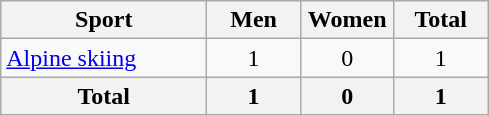<table class="wikitable sortable" style="text-align:center;">
<tr>
<th width=130>Sport</th>
<th width=55>Men</th>
<th width=55>Women</th>
<th width=55>Total</th>
</tr>
<tr>
<td align=left><a href='#'>Alpine skiing</a></td>
<td>1</td>
<td>0</td>
<td>1</td>
</tr>
<tr>
<th>Total</th>
<th>1</th>
<th>0</th>
<th>1</th>
</tr>
</table>
